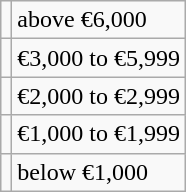<table class="wikitable">
<tr>
<td></td>
<td>above €6,000</td>
</tr>
<tr>
<td></td>
<td>€3,000 to €5,999</td>
</tr>
<tr>
<td></td>
<td>€2,000 to €2,999</td>
</tr>
<tr>
<td></td>
<td>€1,000 to €1,999</td>
</tr>
<tr>
<td></td>
<td>below €1,000</td>
</tr>
</table>
